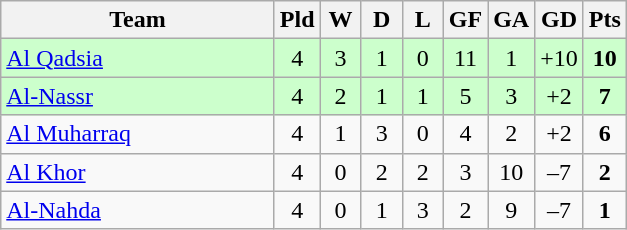<table class="wikitable" style="text-align: center;">
<tr>
<th width="175">Team</th>
<th width="20">Pld</th>
<th width="20">W</th>
<th width="20">D</th>
<th width="20">L</th>
<th width="20">GF</th>
<th width="20">GA</th>
<th width="20">GD</th>
<th width="20">Pts</th>
</tr>
<tr bgcolor=#ccffcc>
<td align=left> <a href='#'>Al Qadsia</a></td>
<td>4</td>
<td>3</td>
<td>1</td>
<td>0</td>
<td>11</td>
<td>1</td>
<td>+10</td>
<td><strong>10</strong></td>
</tr>
<tr bgcolor=#ccffcc>
<td align=left> <a href='#'>Al-Nassr</a></td>
<td>4</td>
<td>2</td>
<td>1</td>
<td>1</td>
<td>5</td>
<td>3</td>
<td>+2</td>
<td><strong>7</strong></td>
</tr>
<tr>
<td align=left> <a href='#'>Al Muharraq</a></td>
<td>4</td>
<td>1</td>
<td>3</td>
<td>0</td>
<td>4</td>
<td>2</td>
<td>+2</td>
<td><strong>6</strong></td>
</tr>
<tr>
<td align=left> <a href='#'>Al Khor</a></td>
<td>4</td>
<td>0</td>
<td>2</td>
<td>2</td>
<td>3</td>
<td>10</td>
<td>–7</td>
<td><strong>2</strong></td>
</tr>
<tr>
<td align=left> <a href='#'>Al-Nahda</a></td>
<td>4</td>
<td>0</td>
<td>1</td>
<td>3</td>
<td>2</td>
<td>9</td>
<td>–7</td>
<td><strong>1</strong></td>
</tr>
</table>
